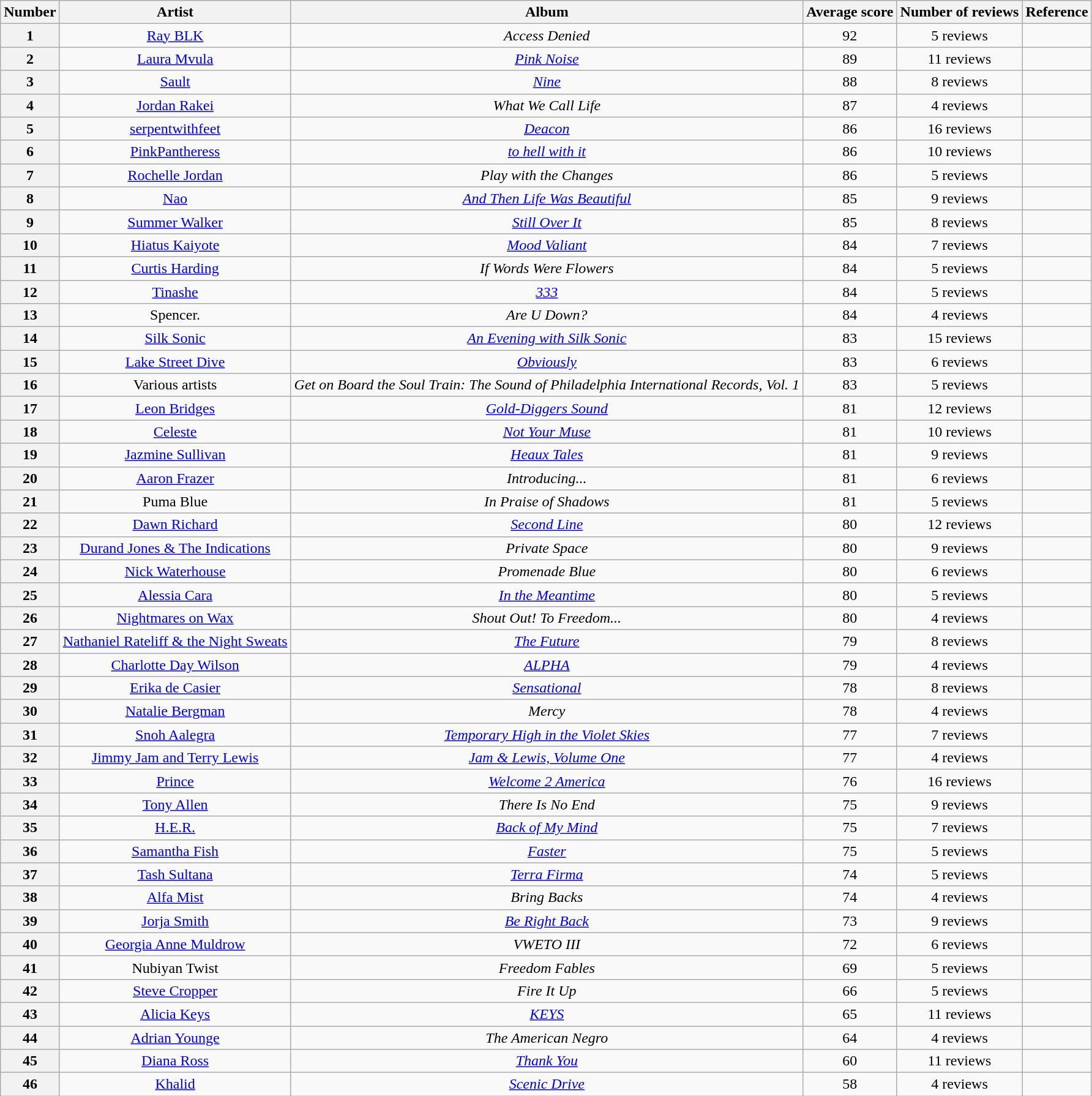<table class="wikitable sortable" style="text-align:center;">
<tr>
<th scope="col">Number</th>
<th scope="col">Artist</th>
<th scope="col">Album</th>
<th scope="col">Average score</th>
<th scope="col">Number of reviews</th>
<th scope="col">Reference</th>
</tr>
<tr>
<th scope="row">1</th>
<td><a href='#'>Ray BLK</a></td>
<td><em>Access Denied</em></td>
<td>92</td>
<td>5 reviews</td>
<td></td>
</tr>
<tr>
<th scope="row">2</th>
<td><a href='#'>Laura Mvula</a></td>
<td><em><a href='#'>Pink Noise</a></em></td>
<td>89</td>
<td>11 reviews</td>
<td></td>
</tr>
<tr>
<th scope="row">3</th>
<td><a href='#'>Sault</a></td>
<td><em><a href='#'>Nine</a></em></td>
<td>88</td>
<td>8 reviews</td>
<td></td>
</tr>
<tr>
<th scope="row">4</th>
<td><a href='#'>Jordan Rakei</a></td>
<td><em>What We Call Life</em></td>
<td>87</td>
<td>4 reviews</td>
<td></td>
</tr>
<tr>
<th scope="row">5</th>
<td><a href='#'>serpentwithfeet</a></td>
<td><em><a href='#'>Deacon</a></em></td>
<td>86</td>
<td>16 reviews</td>
<td></td>
</tr>
<tr>
<th scope="row">6</th>
<td><a href='#'>PinkPantheress</a></td>
<td><em><a href='#'>to hell with it</a></em></td>
<td>86</td>
<td>10 reviews</td>
<td></td>
</tr>
<tr>
<th scope="row">7</th>
<td><a href='#'>Rochelle Jordan</a></td>
<td><em>Play with the Changes</em></td>
<td>86</td>
<td>5 reviews</td>
<td></td>
</tr>
<tr>
<th scope="row">8</th>
<td><a href='#'>Nao</a></td>
<td><em><a href='#'>And Then Life Was Beautiful</a></em></td>
<td>85</td>
<td>9 reviews</td>
<td></td>
</tr>
<tr>
<th scope="row">9</th>
<td><a href='#'>Summer Walker</a></td>
<td><em><a href='#'>Still Over It</a></em></td>
<td>85</td>
<td>8 reviews</td>
<td></td>
</tr>
<tr>
<th scope="row">10</th>
<td><a href='#'>Hiatus Kaiyote</a></td>
<td><em><a href='#'>Mood Valiant</a></em></td>
<td>84</td>
<td>7 reviews</td>
<td></td>
</tr>
<tr>
<th scope="row">11</th>
<td><a href='#'>Curtis Harding</a></td>
<td><em>If Words Were Flowers</em></td>
<td>84</td>
<td>5 reviews</td>
<td></td>
</tr>
<tr>
<th scope="row">12</th>
<td><a href='#'>Tinashe</a></td>
<td><em><a href='#'>333</a></em></td>
<td>84</td>
<td>5 reviews</td>
<td></td>
</tr>
<tr>
<th scope="row">13</th>
<td>Spencer.</td>
<td><em>Are U Down?</em></td>
<td>84</td>
<td>4 reviews</td>
<td></td>
</tr>
<tr>
<th scope="row">14</th>
<td><a href='#'>Silk Sonic</a></td>
<td><em><a href='#'>An Evening with Silk Sonic</a></em></td>
<td>83</td>
<td>15 reviews</td>
<td></td>
</tr>
<tr>
<th scope="row">15</th>
<td><a href='#'>Lake Street Dive</a></td>
<td><em><a href='#'>Obviously</a></em></td>
<td>83</td>
<td>6 reviews</td>
<td></td>
</tr>
<tr>
<th scope="row">16</th>
<td>Various artists</td>
<td><em>Get on Board the Soul Train: The Sound of Philadelphia International Records, Vol. 1</em></td>
<td>83</td>
<td>5 reviews</td>
<td></td>
</tr>
<tr>
<th scope="row">17</th>
<td><a href='#'>Leon Bridges</a></td>
<td><em><a href='#'>Gold-Diggers Sound</a></em></td>
<td>81</td>
<td>12 reviews</td>
<td></td>
</tr>
<tr>
<th scope="row">18</th>
<td><a href='#'>Celeste</a></td>
<td><em><a href='#'>Not Your Muse</a></em></td>
<td>81</td>
<td>10 reviews</td>
<td></td>
</tr>
<tr>
<th scope="row">19</th>
<td><a href='#'>Jazmine Sullivan</a></td>
<td><em><a href='#'>Heaux Tales</a></em></td>
<td>81</td>
<td>9 reviews</td>
<td></td>
</tr>
<tr>
<th scope="row">20</th>
<td><a href='#'>Aaron Frazer</a></td>
<td><em>Introducing...</em></td>
<td>81</td>
<td>6 reviews</td>
<td></td>
</tr>
<tr>
<th scope="row">21</th>
<td>Puma Blue</td>
<td><em>In Praise of Shadows</em></td>
<td>81</td>
<td>5 reviews</td>
<td></td>
</tr>
<tr>
<th scope="row">22</th>
<td><a href='#'>Dawn Richard</a></td>
<td><em><a href='#'>Second Line</a></em></td>
<td>80</td>
<td>12 reviews</td>
<td></td>
</tr>
<tr>
<th scope="row">23</th>
<td><a href='#'>Durand Jones & The Indications</a></td>
<td><em>Private Space</em></td>
<td>80</td>
<td>9 reviews</td>
<td></td>
</tr>
<tr>
<th scope="row">24</th>
<td><a href='#'>Nick Waterhouse</a></td>
<td><em>Promenade Blue</em></td>
<td>80</td>
<td>6 reviews</td>
<td></td>
</tr>
<tr>
<th scope="row">25</th>
<td><a href='#'>Alessia Cara</a></td>
<td><em><a href='#'>In the Meantime</a></em></td>
<td>80</td>
<td>5 reviews</td>
<td></td>
</tr>
<tr>
<th scope="row">26</th>
<td><a href='#'>Nightmares on Wax</a></td>
<td><em>Shout Out! To Freedom...</em></td>
<td>80</td>
<td>4 reviews</td>
<td></td>
</tr>
<tr>
<th scope="row">27</th>
<td><a href='#'>Nathaniel Rateliff & the Night Sweats</a></td>
<td><em><a href='#'>The Future</a></em></td>
<td>79</td>
<td>8 reviews</td>
<td></td>
</tr>
<tr>
<th scope="row">28</th>
<td><a href='#'>Charlotte Day Wilson</a></td>
<td><em><a href='#'>ALPHA</a></em></td>
<td>79</td>
<td>4 reviews</td>
<td></td>
</tr>
<tr>
<th scope="row">29</th>
<td><a href='#'>Erika de Casier</a></td>
<td><em><a href='#'>Sensational</a></em></td>
<td>78</td>
<td>8 reviews</td>
<td></td>
</tr>
<tr>
<th scope="row">30</th>
<td><a href='#'>Natalie Bergman</a></td>
<td><em>Mercy</em></td>
<td>78</td>
<td>4 reviews</td>
<td></td>
</tr>
<tr>
<th scope="row">31</th>
<td><a href='#'>Snoh Aalegra</a></td>
<td><em><a href='#'>Temporary High in the Violet Skies</a></em></td>
<td>77</td>
<td>7 reviews</td>
<td></td>
</tr>
<tr>
<th scope="row">32</th>
<td><a href='#'>Jimmy Jam and Terry Lewis</a></td>
<td><em><a href='#'>Jam & Lewis, Volume One</a></em></td>
<td>77</td>
<td>4 reviews</td>
<td></td>
</tr>
<tr>
<th scope="row">33</th>
<td><a href='#'>Prince</a></td>
<td><em><a href='#'>Welcome 2 America</a></em></td>
<td>76</td>
<td>16 reviews</td>
<td></td>
</tr>
<tr>
<th scope="row">34</th>
<td><a href='#'>Tony Allen</a></td>
<td><em>There Is No End</em></td>
<td>75</td>
<td>9 reviews</td>
<td></td>
</tr>
<tr>
<th scope="row">35</th>
<td><a href='#'>H.E.R.</a></td>
<td><em><a href='#'>Back of My Mind</a></em></td>
<td>75</td>
<td>7 reviews</td>
<td></td>
</tr>
<tr>
<th scope="row">36</th>
<td><a href='#'>Samantha Fish</a></td>
<td><em><a href='#'>Faster</a></em></td>
<td>75</td>
<td>5 reviews</td>
<td></td>
</tr>
<tr>
<th scope="row">37</th>
<td><a href='#'>Tash Sultana</a></td>
<td><em><a href='#'>Terra Firma</a></em></td>
<td>74</td>
<td>5 reviews</td>
<td></td>
</tr>
<tr>
<th scope="row">38</th>
<td><a href='#'>Alfa Mist</a></td>
<td><em>Bring Backs</em></td>
<td>74</td>
<td>4 reviews</td>
<td></td>
</tr>
<tr>
<th scope="row">39</th>
<td><a href='#'>Jorja Smith</a></td>
<td><em><a href='#'>Be Right Back</a></em></td>
<td>73</td>
<td>9 reviews</td>
<td></td>
</tr>
<tr>
<th scope="row">40</th>
<td><a href='#'>Georgia Anne Muldrow</a></td>
<td><em>VWETO III</em></td>
<td>72</td>
<td>6 reviews</td>
<td></td>
</tr>
<tr>
<th scope="row">41</th>
<td>Nubiyan Twist</td>
<td><em>Freedom Fables</em></td>
<td>69</td>
<td>5 reviews</td>
<td></td>
</tr>
<tr>
<th scope="row">42</th>
<td><a href='#'>Steve Cropper</a></td>
<td><em>Fire It Up</em></td>
<td>66</td>
<td>5 reviews</td>
<td></td>
</tr>
<tr>
<th scope="row">43</th>
<td><a href='#'>Alicia Keys</a></td>
<td><em><a href='#'>KEYS</a></em></td>
<td>65</td>
<td>11 reviews</td>
<td></td>
</tr>
<tr>
<th scope="row">44</th>
<td><a href='#'>Adrian Younge</a></td>
<td><em>The American Negro</em></td>
<td>64</td>
<td>4 reviews</td>
<td></td>
</tr>
<tr>
<th scope="row">45</th>
<td><a href='#'>Diana Ross</a></td>
<td><em><a href='#'>Thank You</a></em></td>
<td>60</td>
<td>11 reviews</td>
<td></td>
</tr>
<tr>
<th scope="row">46</th>
<td><a href='#'>Khalid</a></td>
<td><em><a href='#'>Scenic Drive</a></em></td>
<td>58</td>
<td>4 reviews</td>
<td></td>
</tr>
</table>
